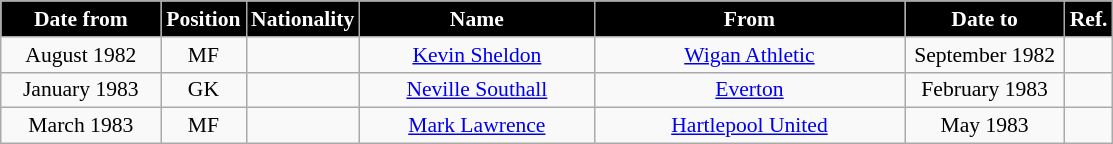<table class="wikitable" style="text-align:center; font-size:90%; ">
<tr>
<th style="background:#000000; color:white; width:100px;">Date from</th>
<th style="background:#000000; color:white; width:50px;">Position</th>
<th style="background:#000000; color:white; width:50px;">Nationality</th>
<th style="background:#000000; color:white; width:150px;">Name</th>
<th style="background:#000000; color:white; width:200px;">From</th>
<th style="background:#000000; color:white; width:100px;">Date to</th>
<th style="background:#000000; color:white; width:25px;">Ref.</th>
</tr>
<tr>
<td>August 1982</td>
<td>MF</td>
<td></td>
<td><a href='#'>Kevin Sheldon</a></td>
<td><a href='#'>Wigan Athletic</a></td>
<td>September 1982</td>
<td></td>
</tr>
<tr>
<td>January 1983</td>
<td>GK</td>
<td></td>
<td><a href='#'>Neville Southall</a></td>
<td><a href='#'>Everton</a></td>
<td>February 1983</td>
<td></td>
</tr>
<tr>
<td>March 1983</td>
<td>MF</td>
<td></td>
<td><a href='#'>Mark Lawrence</a></td>
<td><a href='#'>Hartlepool United</a></td>
<td>May 1983</td>
<td></td>
</tr>
</table>
